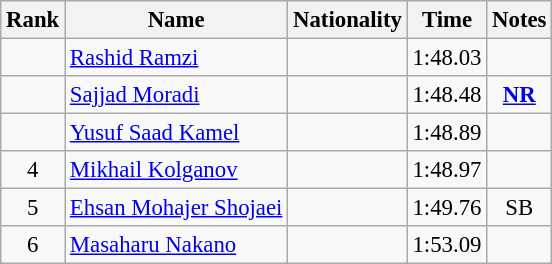<table class="wikitable sortable" style="text-align:center;font-size:95%">
<tr>
<th>Rank</th>
<th>Name</th>
<th>Nationality</th>
<th>Time</th>
<th>Notes</th>
</tr>
<tr>
<td></td>
<td style="text-align:left;"><a href='#'>Rashid Ramzi</a></td>
<td style="text-align:left;"></td>
<td>1:48.03</td>
<td></td>
</tr>
<tr>
<td></td>
<td style="text-align:left;"><a href='#'>Sajjad Moradi</a></td>
<td style="text-align:left;"></td>
<td>1:48.48</td>
<td><strong><a href='#'>NR</a></strong></td>
</tr>
<tr>
<td></td>
<td style="text-align:left;"><a href='#'>Yusuf Saad Kamel</a></td>
<td style="text-align:left;"></td>
<td>1:48.89</td>
<td></td>
</tr>
<tr>
<td>4</td>
<td style="text-align:left;"><a href='#'>Mikhail Kolganov</a></td>
<td style="text-align:left;"></td>
<td>1:48.97</td>
<td></td>
</tr>
<tr>
<td>5</td>
<td style="text-align:left;"><a href='#'>Ehsan Mohajer Shojaei</a></td>
<td style="text-align:left;"></td>
<td>1:49.76</td>
<td>SB</td>
</tr>
<tr>
<td>6</td>
<td style="text-align:left;"><a href='#'>Masaharu Nakano</a></td>
<td style="text-align:left;"></td>
<td>1:53.09</td>
<td></td>
</tr>
</table>
